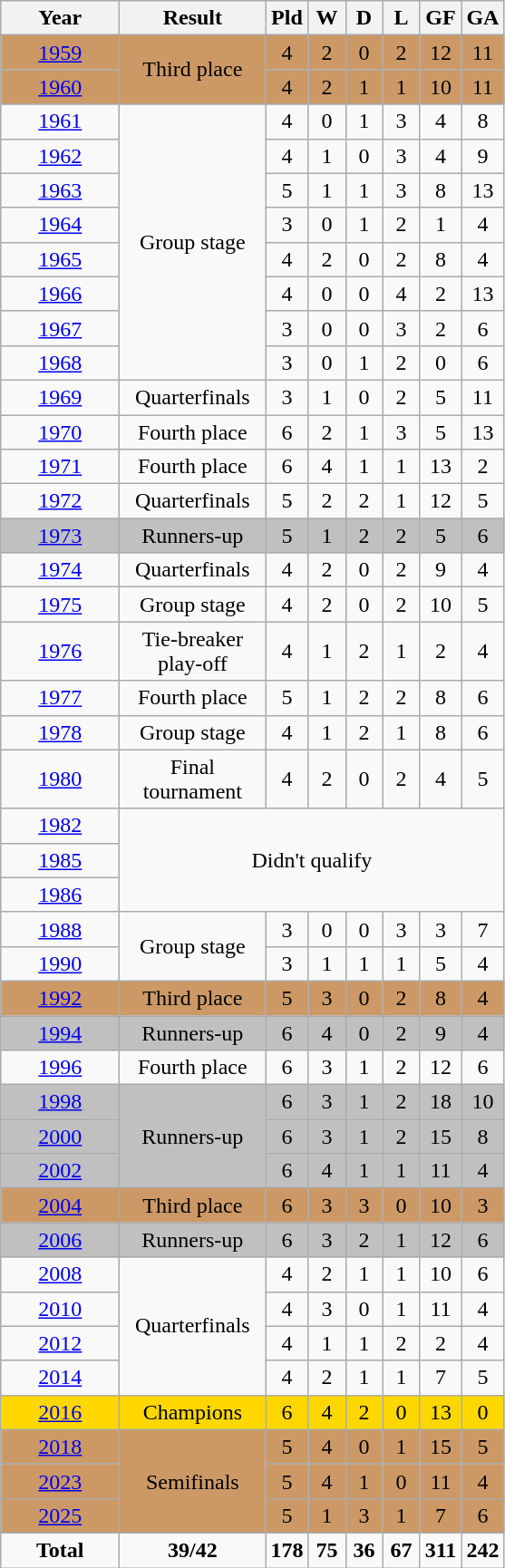<table class="wikitable" style="text-align: center">
<tr>
<th width=80>Year</th>
<th width=100>Result</th>
<th width=20>Pld</th>
<th width=20>W</th>
<th width=20>D</th>
<th width=20>L</th>
<th width=20>GF</th>
<th width=20>GA</th>
</tr>
<tr bgcolor=cc9966>
<td> <a href='#'>1959</a></td>
<td rowspan=2>Third place</td>
<td>4</td>
<td>2</td>
<td>0</td>
<td>2</td>
<td>12</td>
<td>11</td>
</tr>
<tr bgcolor=cc9966>
<td> <a href='#'>1960</a></td>
<td>4</td>
<td>2</td>
<td>1</td>
<td>1</td>
<td>10</td>
<td>11</td>
</tr>
<tr>
<td> <a href='#'>1961</a></td>
<td rowspan=8>Group stage</td>
<td>4</td>
<td>0</td>
<td>1</td>
<td>3</td>
<td>4</td>
<td>8</td>
</tr>
<tr>
<td> <a href='#'>1962</a></td>
<td>4</td>
<td>1</td>
<td>0</td>
<td>3</td>
<td>4</td>
<td>9</td>
</tr>
<tr>
<td> <a href='#'>1963</a></td>
<td>5</td>
<td>1</td>
<td>1</td>
<td>3</td>
<td>8</td>
<td>13</td>
</tr>
<tr>
<td> <a href='#'>1964</a></td>
<td>3</td>
<td>0</td>
<td>1</td>
<td>2</td>
<td>1</td>
<td>4</td>
</tr>
<tr>
<td> <a href='#'>1965</a></td>
<td>4</td>
<td>2</td>
<td>0</td>
<td>2</td>
<td>8</td>
<td>4</td>
</tr>
<tr>
<td> <a href='#'>1966</a></td>
<td>4</td>
<td>0</td>
<td>0</td>
<td>4</td>
<td>2</td>
<td>13</td>
</tr>
<tr>
<td> <a href='#'>1967</a></td>
<td>3</td>
<td>0</td>
<td>0</td>
<td>3</td>
<td>2</td>
<td>6</td>
</tr>
<tr>
<td> <a href='#'>1968</a></td>
<td>3</td>
<td>0</td>
<td>1</td>
<td>2</td>
<td>0</td>
<td>6</td>
</tr>
<tr>
<td> <a href='#'>1969</a></td>
<td>Quarterfinals</td>
<td>3</td>
<td>1</td>
<td>0</td>
<td>2</td>
<td>5</td>
<td>11</td>
</tr>
<tr>
<td> <a href='#'>1970</a></td>
<td>Fourth place</td>
<td>6</td>
<td>2</td>
<td>1</td>
<td>3</td>
<td>5</td>
<td>13</td>
</tr>
<tr>
<td> <a href='#'>1971</a></td>
<td>Fourth place</td>
<td>6</td>
<td>4</td>
<td>1</td>
<td>1</td>
<td>13</td>
<td>2</td>
</tr>
<tr>
<td> <a href='#'>1972</a></td>
<td>Quarterfinals</td>
<td>5</td>
<td>2</td>
<td>2</td>
<td>1</td>
<td>12</td>
<td>5</td>
</tr>
<tr bgcolor=silver>
<td> <a href='#'>1973</a></td>
<td>Runners-up</td>
<td>5</td>
<td>1</td>
<td>2</td>
<td>2</td>
<td>5</td>
<td>6</td>
</tr>
<tr>
<td> <a href='#'>1974</a></td>
<td>Quarterfinals</td>
<td>4</td>
<td>2</td>
<td>0</td>
<td>2</td>
<td>9</td>
<td>4</td>
</tr>
<tr>
<td> <a href='#'>1975</a></td>
<td>Group stage</td>
<td>4</td>
<td>2</td>
<td>0</td>
<td>2</td>
<td>10</td>
<td>5</td>
</tr>
<tr>
<td> <a href='#'>1976</a></td>
<td>Tie-breaker play-off</td>
<td>4</td>
<td>1</td>
<td>2</td>
<td>1</td>
<td>2</td>
<td>4</td>
</tr>
<tr>
<td> <a href='#'>1977</a></td>
<td>Fourth place</td>
<td>5</td>
<td>1</td>
<td>2</td>
<td>2</td>
<td>8</td>
<td>6</td>
</tr>
<tr>
<td> <a href='#'>1978</a></td>
<td>Group stage</td>
<td>4</td>
<td>1</td>
<td>2</td>
<td>1</td>
<td>8</td>
<td>6</td>
</tr>
<tr>
<td> <a href='#'>1980</a></td>
<td>Final tournament</td>
<td>4</td>
<td>2</td>
<td>0</td>
<td>2</td>
<td>4</td>
<td>5</td>
</tr>
<tr>
<td> <a href='#'>1982</a></td>
<td rowspan="3" colspan="7">Didn't qualify</td>
</tr>
<tr>
<td> <a href='#'>1985</a></td>
</tr>
<tr>
<td> <a href='#'>1986</a></td>
</tr>
<tr>
<td> <a href='#'>1988</a></td>
<td rowspan=2>Group stage</td>
<td>3</td>
<td>0</td>
<td>0</td>
<td>3</td>
<td>3</td>
<td>7</td>
</tr>
<tr>
<td> <a href='#'>1990</a></td>
<td>3</td>
<td>1</td>
<td>1</td>
<td>1</td>
<td>5</td>
<td>4</td>
</tr>
<tr bgcolor=cc9966>
<td> <a href='#'>1992</a></td>
<td>Third place</td>
<td>5</td>
<td>3</td>
<td>0</td>
<td>2</td>
<td>8</td>
<td>4</td>
</tr>
<tr bgcolor=silver>
<td> <a href='#'>1994</a></td>
<td>Runners-up</td>
<td>6</td>
<td>4</td>
<td>0</td>
<td>2</td>
<td>9</td>
<td>4</td>
</tr>
<tr>
<td> <a href='#'>1996</a></td>
<td>Fourth place</td>
<td>6</td>
<td>3</td>
<td>1</td>
<td>2</td>
<td>12</td>
<td>6</td>
</tr>
<tr bgcolor=silver>
<td> <a href='#'>1998</a></td>
<td rowspan=3>Runners-up</td>
<td>6</td>
<td>3</td>
<td>1</td>
<td>2</td>
<td>18</td>
<td>10</td>
</tr>
<tr bgcolor=silver>
<td> <a href='#'>2000</a></td>
<td>6</td>
<td>3</td>
<td>1</td>
<td>2</td>
<td>15</td>
<td>8</td>
</tr>
<tr bgcolor=silver>
<td> <a href='#'>2002</a></td>
<td>6</td>
<td>4</td>
<td>1</td>
<td>1</td>
<td>11</td>
<td>4</td>
</tr>
<tr bgcolor=cc9966>
<td> <a href='#'>2004</a></td>
<td>Third place</td>
<td>6</td>
<td>3</td>
<td>3</td>
<td>0</td>
<td>10</td>
<td>3</td>
</tr>
<tr bgcolor=silver>
<td> <a href='#'>2006</a></td>
<td>Runners-up</td>
<td>6</td>
<td>3</td>
<td>2</td>
<td>1</td>
<td>12</td>
<td>6</td>
</tr>
<tr>
<td> <a href='#'>2008</a></td>
<td rowspan=4>Quarterfinals</td>
<td>4</td>
<td>2</td>
<td>1</td>
<td>1</td>
<td>10</td>
<td>6</td>
</tr>
<tr>
<td> <a href='#'>2010</a></td>
<td>4</td>
<td>3</td>
<td>0</td>
<td>1</td>
<td>11</td>
<td>4</td>
</tr>
<tr>
<td> <a href='#'>2012</a></td>
<td>4</td>
<td>1</td>
<td>1</td>
<td>2</td>
<td>2</td>
<td>4</td>
</tr>
<tr>
<td> <a href='#'>2014</a></td>
<td>4</td>
<td>2</td>
<td>1</td>
<td>1</td>
<td>7</td>
<td>5</td>
</tr>
<tr bgcolor=gold>
<td> <a href='#'>2016</a></td>
<td>Champions</td>
<td>6</td>
<td>4</td>
<td>2</td>
<td>0</td>
<td>13</td>
<td>0</td>
</tr>
<tr bgcolor=cc9966>
<td> <a href='#'>2018</a></td>
<td rowspan=3>Semifinals</td>
<td>5</td>
<td>4</td>
<td>0</td>
<td>1</td>
<td>15</td>
<td>5</td>
</tr>
<tr bgcolor=cc9966>
<td> <a href='#'>2023</a></td>
<td>5</td>
<td>4</td>
<td>1</td>
<td>0</td>
<td>11</td>
<td>4</td>
</tr>
<tr bgcolor=cc9966>
<td> <a href='#'>2025</a></td>
<td>5</td>
<td>1</td>
<td>3</td>
<td>1</td>
<td>7</td>
<td>6</td>
</tr>
<tr>
<td><strong>Total</strong></td>
<td><strong>39/42</strong></td>
<td><strong>178</strong></td>
<td><strong>75</strong></td>
<td><strong>36</strong></td>
<td><strong>67</strong></td>
<td><strong>311</strong></td>
<td><strong>242</strong></td>
</tr>
</table>
